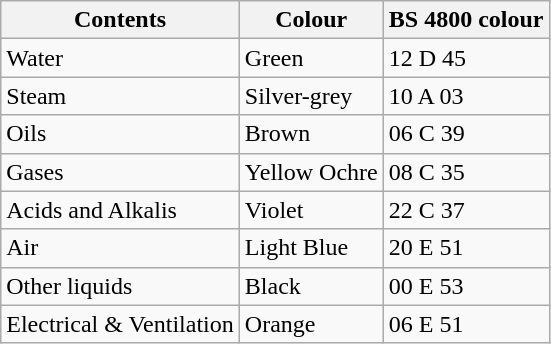<table class="wikitable">
<tr>
<th>Contents</th>
<th>Colour</th>
<th>BS 4800 colour</th>
</tr>
<tr>
<td>Water</td>
<td>Green</td>
<td>12 D 45</td>
</tr>
<tr>
<td>Steam</td>
<td>Silver-grey</td>
<td>10 A 03</td>
</tr>
<tr>
<td>Oils</td>
<td>Brown</td>
<td>06 C 39</td>
</tr>
<tr>
<td>Gases</td>
<td>Yellow Ochre</td>
<td>08 C 35</td>
</tr>
<tr>
<td>Acids and  Alkalis</td>
<td>Violet</td>
<td>22 C 37</td>
</tr>
<tr>
<td>Air</td>
<td>Light Blue</td>
<td>20 E 51</td>
</tr>
<tr>
<td>Other liquids</td>
<td>Black</td>
<td>00 E 53</td>
</tr>
<tr>
<td>Electrical  & Ventilation</td>
<td>Orange</td>
<td>06 E 51</td>
</tr>
</table>
